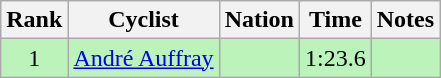<table class="wikitable sortable" style="text-align:center">
<tr>
<th>Rank</th>
<th>Cyclist</th>
<th>Nation</th>
<th>Time</th>
<th>Notes</th>
</tr>
<tr bgcolor=bbf3bb>
<td>1</td>
<td align=left><a href='#'>André Auffray</a></td>
<td align=left></td>
<td>1:23.6</td>
<td></td>
</tr>
</table>
